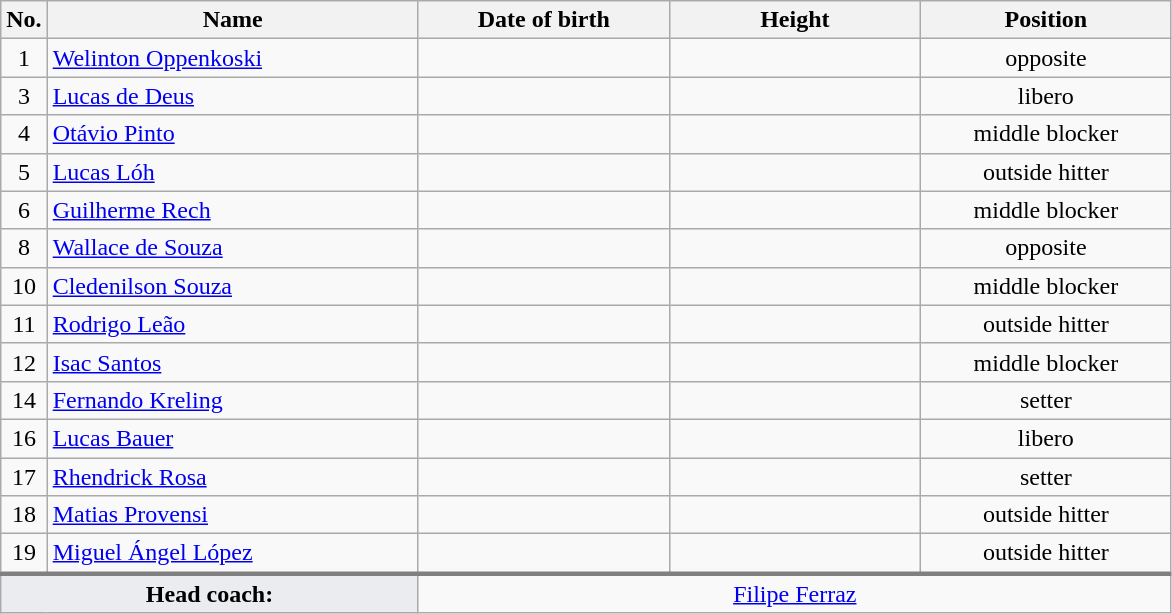<table class="wikitable sortable" style="font-size:100%; text-align:center">
<tr>
<th>No.</th>
<th style="width:15em">Name</th>
<th style="width:10em">Date of birth</th>
<th style="width:10em">Height</th>
<th style="width:10em">Position</th>
</tr>
<tr>
<td>1</td>
<td align=left> <a href='#'>Welinton Oppenkoski</a></td>
<td align=right></td>
<td></td>
<td>opposite</td>
</tr>
<tr>
<td>3</td>
<td align=left> <a href='#'>Lucas de Deus</a></td>
<td align=right></td>
<td></td>
<td>libero</td>
</tr>
<tr>
<td>4</td>
<td align=left> <a href='#'>Otávio Pinto</a></td>
<td align=right></td>
<td></td>
<td>middle blocker</td>
</tr>
<tr>
<td>5</td>
<td align=left> <a href='#'>Lucas Lóh</a></td>
<td align=right></td>
<td></td>
<td>outside hitter</td>
</tr>
<tr>
<td>6</td>
<td align=left> <a href='#'>Guilherme Rech</a></td>
<td align=right></td>
<td></td>
<td>middle blocker</td>
</tr>
<tr>
<td>8</td>
<td align=left> <a href='#'>Wallace de Souza</a></td>
<td align=right></td>
<td></td>
<td>opposite</td>
</tr>
<tr>
<td>10</td>
<td align=left> <a href='#'>Cledenilson Souza</a></td>
<td align=right></td>
<td></td>
<td>middle blocker</td>
</tr>
<tr>
<td>11</td>
<td align=left> <a href='#'>Rodrigo Leão</a></td>
<td align=right></td>
<td></td>
<td>outside hitter</td>
</tr>
<tr>
<td>12</td>
<td align=left> <a href='#'>Isac Santos</a></td>
<td align=right></td>
<td></td>
<td>middle blocker</td>
</tr>
<tr>
<td>14</td>
<td align=left> <a href='#'>Fernando Kreling</a></td>
<td align=right></td>
<td></td>
<td>setter</td>
</tr>
<tr>
<td>16</td>
<td align=left> <a href='#'>Lucas Bauer</a></td>
<td align=right></td>
<td></td>
<td>libero</td>
</tr>
<tr>
<td>17</td>
<td align=left> <a href='#'>Rhendrick Rosa</a></td>
<td align=right></td>
<td></td>
<td>setter</td>
</tr>
<tr>
<td>18</td>
<td align=left> <a href='#'>Matias Provensi</a></td>
<td align=right></td>
<td></td>
<td>outside hitter</td>
</tr>
<tr>
<td>19</td>
<td align=left> <a href='#'>Miguel Ángel López</a></td>
<td align=right></td>
<td></td>
<td>outside hitter</td>
</tr>
<tr style="border-top: 3px solid grey">
<td colspan=2 style="background:#EAECF0"><strong>Head coach:</strong></td>
<td colspan=3> <a href='#'>Filipe Ferraz</a></td>
</tr>
</table>
